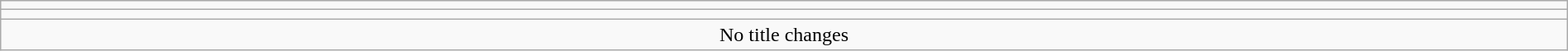<table class="wikitable" style="text-align:center; width:100%;">
<tr>
<td colspan=5></td>
</tr>
<tr>
<td colspan=5><strong></strong></td>
</tr>
<tr>
<td colspan="5">No title changes</td>
</tr>
</table>
